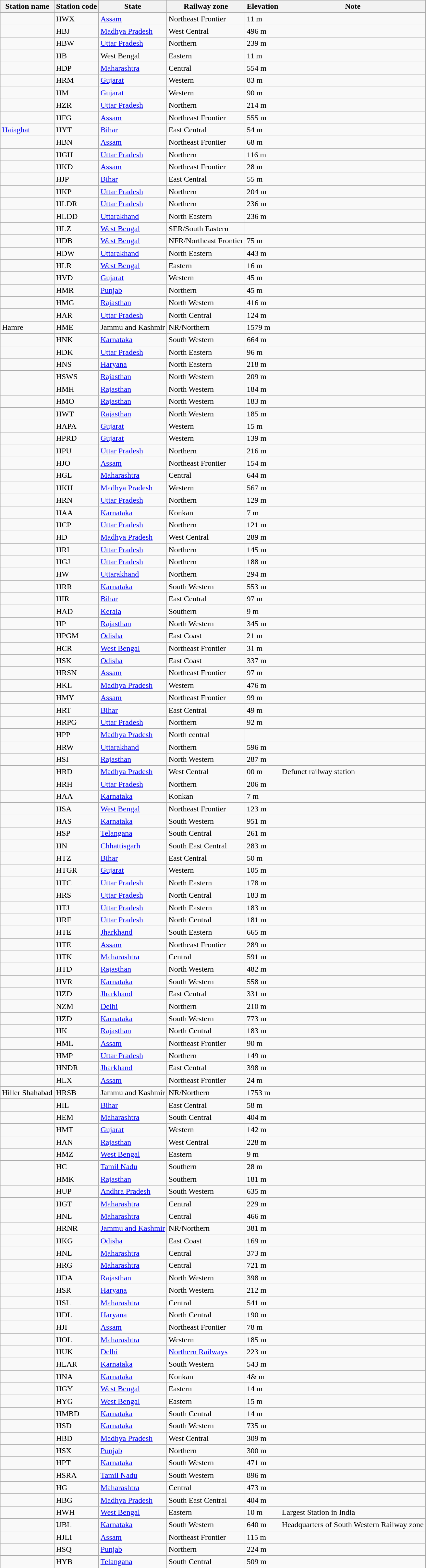<table class="sortable wikitable">
<tr>
<th>Station name</th>
<th>Station code</th>
<th>State</th>
<th>Railway zone</th>
<th>Elevation</th>
<th>Note</th>
</tr>
<tr>
<td></td>
<td>HWX</td>
<td><a href='#'>Assam</a></td>
<td>Northeast Frontier</td>
<td>11 m</td>
<td></td>
</tr>
<tr>
<td></td>
<td>HBJ</td>
<td><a href='#'>Madhya Pradesh</a></td>
<td>West Central</td>
<td>496 m</td>
<td></td>
</tr>
<tr>
<td></td>
<td>HBW</td>
<td><a href='#'>Uttar Pradesh</a></td>
<td>Northern</td>
<td>239 m</td>
<td></td>
</tr>
<tr>
<td></td>
<td>HB</td>
<td>West Bengal</td>
<td>Eastern</td>
<td>11 m</td>
<td></td>
</tr>
<tr>
<td></td>
<td>HDP</td>
<td><a href='#'>Maharashtra</a></td>
<td>Central</td>
<td>554 m</td>
<td></td>
</tr>
<tr>
<td></td>
<td>HRM</td>
<td><a href='#'>Gujarat</a></td>
<td>Western</td>
<td>83 m</td>
<td></td>
</tr>
<tr>
<td></td>
<td>HM</td>
<td><a href='#'>Gujarat</a></td>
<td>Western</td>
<td>90 m</td>
<td></td>
</tr>
<tr>
<td></td>
<td>HZR</td>
<td><a href='#'>Uttar Pradesh</a></td>
<td>Northern</td>
<td>214 m</td>
<td></td>
</tr>
<tr>
<td></td>
<td>HFG</td>
<td><a href='#'>Assam</a></td>
<td>Northeast Frontier</td>
<td>555 m</td>
<td></td>
</tr>
<tr>
<td><a href='#'>Haiaghat</a></td>
<td>HYT</td>
<td><a href='#'>Bihar</a></td>
<td>East Central</td>
<td>54 m</td>
<td></td>
</tr>
<tr>
<td></td>
<td>HBN</td>
<td><a href='#'>Assam</a></td>
<td>Northeast Frontier</td>
<td>68 m</td>
<td></td>
</tr>
<tr>
<td></td>
<td>HGH</td>
<td><a href='#'>Uttar Pradesh</a></td>
<td>Northern</td>
<td>116 m</td>
<td></td>
</tr>
<tr>
<td></td>
<td>HKD</td>
<td><a href='#'>Assam</a></td>
<td>Northeast Frontier</td>
<td>28 m</td>
<td></td>
</tr>
<tr>
<td></td>
<td>HJP</td>
<td><a href='#'>Bihar</a></td>
<td>East Central</td>
<td>55 m</td>
<td></td>
</tr>
<tr>
<td></td>
<td>HKP</td>
<td><a href='#'>Uttar Pradesh</a></td>
<td>Northern</td>
<td>204 m</td>
<td></td>
</tr>
<tr>
<td></td>
<td>HLDR</td>
<td><a href='#'>Uttar Pradesh</a></td>
<td>Northern</td>
<td>236 m</td>
<td></td>
</tr>
<tr>
<td></td>
<td>HLDD</td>
<td><a href='#'>Uttarakhand</a></td>
<td>North Eastern</td>
<td>236 m</td>
<td></td>
</tr>
<tr>
<td></td>
<td>HLZ</td>
<td><a href='#'>West Bengal</a></td>
<td>SER/South Eastern</td>
<td></td>
<td></td>
</tr>
<tr>
<td></td>
<td>HDB</td>
<td><a href='#'>West Bengal</a></td>
<td>NFR/Northeast Frontier</td>
<td>75 m</td>
<td></td>
</tr>
<tr>
<td></td>
<td>HDW</td>
<td><a href='#'>Uttarakhand</a></td>
<td>North Eastern</td>
<td>443 m</td>
<td></td>
</tr>
<tr>
<td></td>
<td>HLR</td>
<td><a href='#'>West Bengal</a></td>
<td>Eastern</td>
<td>16 m</td>
<td></td>
</tr>
<tr>
<td></td>
<td>HVD</td>
<td><a href='#'>Gujarat</a></td>
<td>Western</td>
<td>45 m</td>
<td></td>
</tr>
<tr>
<td></td>
<td>HMR</td>
<td><a href='#'>Punjab</a></td>
<td>Northern</td>
<td>45 m</td>
<td></td>
</tr>
<tr>
<td></td>
<td>HMG</td>
<td><a href='#'>Rajasthan</a></td>
<td>North Western</td>
<td>416 m</td>
<td></td>
</tr>
<tr>
<td></td>
<td>HAR</td>
<td><a href='#'>Uttar Pradesh</a></td>
<td>North Central</td>
<td>124 m</td>
<td></td>
</tr>
<tr>
<td>Hamre</td>
<td>HME</td>
<td>Jammu and Kashmir</td>
<td>NR/Northern</td>
<td>1579 m</td>
<td></td>
</tr>
<tr>
<td></td>
<td>HNK</td>
<td><a href='#'>Karnataka</a></td>
<td>South Western</td>
<td>664 m</td>
<td></td>
</tr>
<tr>
<td></td>
<td>HDK</td>
<td><a href='#'>Uttar Pradesh</a></td>
<td>North Eastern</td>
<td>96 m</td>
<td></td>
</tr>
<tr>
<td></td>
<td>HNS</td>
<td><a href='#'>Haryana</a></td>
<td>North Eastern</td>
<td>218 m</td>
<td></td>
</tr>
<tr>
<td></td>
<td>HSWS</td>
<td><a href='#'>Rajasthan</a></td>
<td>North Western</td>
<td>209 m</td>
<td></td>
</tr>
<tr>
<td></td>
<td>HMH</td>
<td><a href='#'>Rajasthan</a></td>
<td>North Western</td>
<td>184 m</td>
<td></td>
</tr>
<tr>
<td></td>
<td>HMO</td>
<td><a href='#'>Rajasthan</a></td>
<td>North Western</td>
<td>183 m</td>
<td></td>
</tr>
<tr>
<td></td>
<td>HWT</td>
<td><a href='#'>Rajasthan</a></td>
<td>North Western</td>
<td>185 m</td>
<td></td>
</tr>
<tr>
<td></td>
<td>HAPA</td>
<td><a href='#'>Gujarat</a></td>
<td>Western</td>
<td>15 m</td>
<td></td>
</tr>
<tr>
<td></td>
<td>HPRD</td>
<td><a href='#'>Gujarat</a></td>
<td>Western</td>
<td>139 m</td>
<td></td>
</tr>
<tr>
<td></td>
<td>HPU</td>
<td><a href='#'>Uttar Pradesh</a></td>
<td>Northern</td>
<td>216 m</td>
<td></td>
</tr>
<tr>
<td></td>
<td>HJO</td>
<td><a href='#'>Assam</a></td>
<td>Northeast Frontier</td>
<td>154 m</td>
<td></td>
</tr>
<tr>
<td></td>
<td>HGL</td>
<td><a href='#'>Maharashtra</a></td>
<td>Central</td>
<td>644 m</td>
<td></td>
</tr>
<tr>
<td></td>
<td>HKH</td>
<td><a href='#'>Madhya Pradesh</a></td>
<td>Western</td>
<td>567 m</td>
<td></td>
</tr>
<tr>
<td></td>
<td>HRN</td>
<td><a href='#'>Uttar Pradesh</a></td>
<td>Northern</td>
<td>129 m</td>
<td></td>
</tr>
<tr>
<td></td>
<td>HAA</td>
<td><a href='#'>Karnataka</a></td>
<td>Konkan</td>
<td>7 m</td>
<td></td>
</tr>
<tr>
<td></td>
<td>HCP</td>
<td><a href='#'>Uttar Pradesh</a></td>
<td>Northern</td>
<td>121 m</td>
<td></td>
</tr>
<tr>
<td></td>
<td>HD</td>
<td><a href='#'>Madhya Pradesh</a></td>
<td>West Central</td>
<td>289 m</td>
<td></td>
</tr>
<tr>
<td></td>
<td>HRI</td>
<td><a href='#'>Uttar Pradesh</a></td>
<td>Northern</td>
<td>145 m</td>
<td></td>
</tr>
<tr>
<td></td>
<td>HGJ</td>
<td><a href='#'>Uttar Pradesh</a></td>
<td>Northern</td>
<td>188 m</td>
<td></td>
</tr>
<tr>
<td></td>
<td>HW</td>
<td><a href='#'>Uttarakhand</a></td>
<td>Northern</td>
<td>294 m</td>
<td></td>
</tr>
<tr>
<td></td>
<td>HRR</td>
<td><a href='#'>Karnataka</a></td>
<td>South Western</td>
<td>553 m</td>
<td></td>
</tr>
<tr>
<td></td>
<td>HIR</td>
<td><a href='#'>Bihar</a></td>
<td>East Central</td>
<td>97 m</td>
<td></td>
</tr>
<tr>
<td></td>
<td>HAD</td>
<td><a href='#'>Kerala</a></td>
<td>Southern</td>
<td>9 m</td>
<td></td>
</tr>
<tr>
<td></td>
<td>HP</td>
<td><a href='#'>Rajasthan</a></td>
<td>North Western</td>
<td>345 m</td>
<td></td>
</tr>
<tr>
<td></td>
<td>HPGM</td>
<td><a href='#'>Odisha</a></td>
<td>East Coast</td>
<td>21 m</td>
<td></td>
</tr>
<tr>
<td></td>
<td>HCR</td>
<td><a href='#'>West Bengal</a></td>
<td>Northeast Frontier</td>
<td>31 m</td>
<td></td>
</tr>
<tr>
<td></td>
<td>HSK</td>
<td><a href='#'>Odisha</a></td>
<td>East Coast</td>
<td>337 m</td>
<td></td>
</tr>
<tr>
<td></td>
<td>HRSN</td>
<td><a href='#'>Assam</a></td>
<td>Northeast Frontier</td>
<td>97 m</td>
<td></td>
</tr>
<tr>
<td></td>
<td>HKL</td>
<td><a href='#'>Madhya Pradesh</a></td>
<td>Western</td>
<td>476 m</td>
<td></td>
</tr>
<tr>
<td></td>
<td>HMY</td>
<td><a href='#'>Assam</a></td>
<td>Northeast Frontier</td>
<td>99 m</td>
<td></td>
</tr>
<tr>
<td></td>
<td>HRT</td>
<td><a href='#'>Bihar</a></td>
<td>East Central</td>
<td>49 m</td>
<td></td>
</tr>
<tr>
<td></td>
<td>HRPG</td>
<td><a href='#'>Uttar Pradesh</a></td>
<td>Northern</td>
<td>92 m</td>
<td></td>
</tr>
<tr>
<td></td>
<td>HPP</td>
<td><a href='#'>Madhya Pradesh</a></td>
<td>North central</td>
<td></td>
<td></td>
</tr>
<tr>
<td></td>
<td>HRW</td>
<td><a href='#'>Uttarakhand</a></td>
<td>Northern</td>
<td>596 m</td>
<td></td>
</tr>
<tr>
<td></td>
<td>HSI</td>
<td><a href='#'>Rajasthan</a></td>
<td>North Western</td>
<td>287 m</td>
<td></td>
</tr>
<tr>
<td></td>
<td>HRD</td>
<td><a href='#'>Madhya Pradesh</a></td>
<td>West Central</td>
<td>00 m</td>
<td>Defunct railway station</td>
</tr>
<tr>
<td></td>
<td>HRH</td>
<td><a href='#'>Uttar Pradesh</a></td>
<td>Northern</td>
<td>206 m</td>
<td></td>
</tr>
<tr>
<td></td>
<td>HAA</td>
<td><a href='#'>Karnataka</a></td>
<td>Konkan</td>
<td>7 m</td>
<td></td>
</tr>
<tr>
<td></td>
<td>HSA</td>
<td><a href='#'>West Bengal</a></td>
<td>Northeast Frontier</td>
<td>123 m</td>
<td></td>
</tr>
<tr>
<td></td>
<td>HAS</td>
<td><a href='#'>Karnataka</a></td>
<td>South Western</td>
<td>951 m</td>
<td></td>
</tr>
<tr>
<td></td>
<td>HSP</td>
<td><a href='#'>Telangana</a></td>
<td>South Central</td>
<td>261 m</td>
<td></td>
</tr>
<tr>
<td></td>
<td>HN</td>
<td><a href='#'>Chhattisgarh</a></td>
<td>South East Central</td>
<td>283 m</td>
<td></td>
</tr>
<tr>
<td></td>
<td>HTZ</td>
<td><a href='#'>Bihar</a></td>
<td>East Central</td>
<td>50 m</td>
<td></td>
</tr>
<tr>
<td></td>
<td>HTGR</td>
<td><a href='#'>Gujarat</a></td>
<td>Western</td>
<td>105 m</td>
<td></td>
</tr>
<tr>
<td></td>
<td>HTC</td>
<td><a href='#'>Uttar Pradesh</a></td>
<td>North Eastern</td>
<td>178 m</td>
<td></td>
</tr>
<tr>
<td></td>
<td>HRS</td>
<td><a href='#'>Uttar Pradesh</a></td>
<td>North Central</td>
<td>183 m</td>
<td></td>
</tr>
<tr>
<td></td>
<td>HTJ</td>
<td><a href='#'>Uttar Pradesh</a></td>
<td>North Eastern</td>
<td>183 m</td>
<td></td>
</tr>
<tr>
<td></td>
<td>HRF</td>
<td><a href='#'>Uttar Pradesh</a></td>
<td>North Central</td>
<td>181 m</td>
<td></td>
</tr>
<tr>
<td></td>
<td>HTE</td>
<td><a href='#'>Jharkhand</a></td>
<td>South Eastern</td>
<td>665 m</td>
<td></td>
</tr>
<tr>
<td></td>
<td>HTE</td>
<td><a href='#'>Assam</a></td>
<td>Northeast Frontier</td>
<td>289 m</td>
<td></td>
</tr>
<tr>
<td></td>
<td>HTK</td>
<td><a href='#'>Maharashtra</a></td>
<td>Central</td>
<td>591 m</td>
<td></td>
</tr>
<tr>
<td></td>
<td>HTD</td>
<td><a href='#'>Rajasthan</a></td>
<td>North Western</td>
<td>482 m</td>
<td></td>
</tr>
<tr>
<td></td>
<td>HVR</td>
<td><a href='#'>Karnataka</a></td>
<td>South Western</td>
<td>558 m</td>
<td></td>
</tr>
<tr>
<td></td>
<td>HZD</td>
<td><a href='#'>Jharkhand</a></td>
<td>East Central</td>
<td>331 m</td>
<td></td>
</tr>
<tr>
<td></td>
<td>NZM</td>
<td><a href='#'>Delhi</a></td>
<td>Northern</td>
<td>210 m</td>
<td></td>
</tr>
<tr>
<td></td>
<td>HZD</td>
<td><a href='#'>Karnataka</a></td>
<td>South Western</td>
<td>773 m</td>
<td></td>
</tr>
<tr>
<td></td>
<td>HK</td>
<td><a href='#'>Rajasthan</a></td>
<td>North Central</td>
<td>183 m</td>
<td></td>
</tr>
<tr>
<td></td>
<td>HML</td>
<td><a href='#'>Assam</a></td>
<td>Northeast Frontier</td>
<td>90 m</td>
<td></td>
</tr>
<tr>
<td></td>
<td>HMP</td>
<td><a href='#'>Uttar Pradesh</a></td>
<td>Northern</td>
<td>149 m</td>
<td></td>
</tr>
<tr>
<td></td>
<td>HNDR</td>
<td><a href='#'>Jharkhand</a></td>
<td>East Central</td>
<td>398 m</td>
<td></td>
</tr>
<tr>
<td></td>
<td>HLX</td>
<td><a href='#'>Assam</a></td>
<td>Northeast Frontier</td>
<td>24 m</td>
<td></td>
</tr>
<tr>
<td>Hiller Shahabad</td>
<td>HRSB</td>
<td>Jammu and Kashmir</td>
<td>NR/Northern</td>
<td>1753 m</td>
<td></td>
</tr>
<tr>
<td></td>
<td>HIL</td>
<td><a href='#'>Bihar</a></td>
<td>East Central</td>
<td>58 m</td>
<td></td>
</tr>
<tr>
<td></td>
<td>HEM</td>
<td><a href='#'>Maharashtra</a></td>
<td>South Central</td>
<td>404 m</td>
<td></td>
</tr>
<tr>
<td></td>
<td>HMT</td>
<td><a href='#'>Gujarat</a></td>
<td>Western</td>
<td>142 m</td>
<td></td>
</tr>
<tr>
<td></td>
<td>HAN</td>
<td><a href='#'>Rajasthan</a></td>
<td>West Central</td>
<td>228 m</td>
<td></td>
</tr>
<tr>
<td></td>
<td>HMZ</td>
<td><a href='#'>West Bengal</a></td>
<td>Eastern</td>
<td>9 m</td>
<td></td>
</tr>
<tr>
<td></td>
<td>HC</td>
<td><a href='#'>Tamil Nadu</a></td>
<td>Southern</td>
<td>28 m</td>
<td></td>
</tr>
<tr>
<td></td>
<td>HMK</td>
<td><a href='#'>Rajasthan</a></td>
<td>Southern</td>
<td>181 m</td>
<td></td>
</tr>
<tr>
<td></td>
<td>HUP</td>
<td><a href='#'>Andhra Pradesh</a></td>
<td>South Western</td>
<td>635 m</td>
<td></td>
</tr>
<tr>
<td></td>
<td>HGT</td>
<td><a href='#'>Maharashtra</a></td>
<td>Central</td>
<td>229 m</td>
<td></td>
</tr>
<tr>
<td></td>
<td>HNL</td>
<td><a href='#'>Maharashtra</a></td>
<td>Central</td>
<td>466 m</td>
<td></td>
</tr>
<tr>
<td></td>
<td>HRNR</td>
<td><a href='#'>Jammu and Kashmir</a></td>
<td>NR/Northern</td>
<td>381 m</td>
<td></td>
</tr>
<tr>
<td></td>
<td>HKG</td>
<td><a href='#'>Odisha</a></td>
<td>East Coast</td>
<td>169 m</td>
<td></td>
</tr>
<tr>
<td></td>
<td>HNL</td>
<td><a href='#'>Maharashtra</a></td>
<td>Central</td>
<td>373 m</td>
<td></td>
</tr>
<tr>
<td></td>
<td>HRG</td>
<td><a href='#'>Maharashtra</a></td>
<td>Central</td>
<td>721 m</td>
<td></td>
</tr>
<tr>
<td></td>
<td>HDA</td>
<td><a href='#'>Rajasthan</a></td>
<td>North Western</td>
<td>398 m</td>
<td></td>
</tr>
<tr>
<td></td>
<td>HSR</td>
<td><a href='#'>Haryana</a></td>
<td>North Western</td>
<td>212 m</td>
<td></td>
</tr>
<tr>
<td></td>
<td>HSL</td>
<td><a href='#'>Maharashtra</a></td>
<td>Central</td>
<td>541 m</td>
<td></td>
</tr>
<tr>
<td></td>
<td>HDL</td>
<td><a href='#'>Haryana</a></td>
<td>North Central</td>
<td>190 m</td>
<td></td>
</tr>
<tr>
<td></td>
<td>HJI</td>
<td><a href='#'>Assam</a></td>
<td>Northeast Frontier</td>
<td>78 m</td>
<td></td>
</tr>
<tr>
<td></td>
<td>HOL</td>
<td><a href='#'>Maharashtra</a></td>
<td>Western</td>
<td>185 m</td>
<td></td>
</tr>
<tr>
<td></td>
<td>HUK</td>
<td><a href='#'>Delhi</a></td>
<td><a href='#'>Northern Railways</a></td>
<td>223 m</td>
<td></td>
</tr>
<tr>
<td></td>
<td>HLAR</td>
<td><a href='#'>Karnataka</a></td>
<td>South Western</td>
<td>543 m</td>
<td></td>
</tr>
<tr>
<td></td>
<td>HNA</td>
<td><a href='#'>Karnataka</a></td>
<td>Konkan</td>
<td>4& m</td>
<td></td>
</tr>
<tr>
<td></td>
<td>HGY</td>
<td><a href='#'>West Bengal</a></td>
<td>Eastern</td>
<td>14 m</td>
<td></td>
</tr>
<tr>
<td></td>
<td>HYG</td>
<td><a href='#'>West Bengal</a></td>
<td>Eastern</td>
<td>15 m</td>
<td></td>
</tr>
<tr>
<td></td>
<td>HMBD</td>
<td><a href='#'>Karnataka</a></td>
<td>South Central</td>
<td>14 m</td>
<td></td>
</tr>
<tr>
<td></td>
<td>HSD</td>
<td><a href='#'>Karnataka</a></td>
<td>South Western</td>
<td>735 m</td>
<td></td>
</tr>
<tr>
<td></td>
<td>HBD</td>
<td><a href='#'>Madhya Pradesh</a></td>
<td>West Central</td>
<td>309 m</td>
<td></td>
</tr>
<tr>
<td></td>
<td>HSX</td>
<td><a href='#'>Punjab</a></td>
<td>Northern</td>
<td>300 m</td>
<td></td>
</tr>
<tr>
<td></td>
<td>HPT</td>
<td><a href='#'>Karnataka</a></td>
<td>South Western</td>
<td>471 m</td>
<td></td>
</tr>
<tr>
<td></td>
<td>HSRA</td>
<td><a href='#'>Tamil Nadu</a></td>
<td>South Western</td>
<td>896 m</td>
<td></td>
</tr>
<tr>
<td></td>
<td>HG</td>
<td><a href='#'>Maharashtra</a></td>
<td>Central</td>
<td>473 m</td>
<td></td>
</tr>
<tr>
<td></td>
<td>HBG</td>
<td><a href='#'>Madhya Pradesh</a></td>
<td>South East Central</td>
<td>404 m</td>
<td></td>
</tr>
<tr>
<td></td>
<td>HWH</td>
<td><a href='#'>West Bengal</a></td>
<td>Eastern</td>
<td>10 m</td>
<td>Largest Station in India</td>
</tr>
<tr>
<td></td>
<td>UBL</td>
<td><a href='#'>Karnataka</a></td>
<td>South Western</td>
<td>640 m</td>
<td>Headquarters of South Western Railway zone</td>
</tr>
<tr>
<td></td>
<td>HJLI</td>
<td><a href='#'>Assam</a></td>
<td>Northeast Frontier</td>
<td>115 m</td>
<td></td>
</tr>
<tr>
<td></td>
<td>HSQ</td>
<td><a href='#'>Punjab</a></td>
<td>Northern</td>
<td>224 m</td>
<td></td>
</tr>
<tr>
<td></td>
<td>HYB</td>
<td><a href='#'>Telangana</a></td>
<td>South Central</td>
<td>509 m</td>
<td></td>
</tr>
</table>
